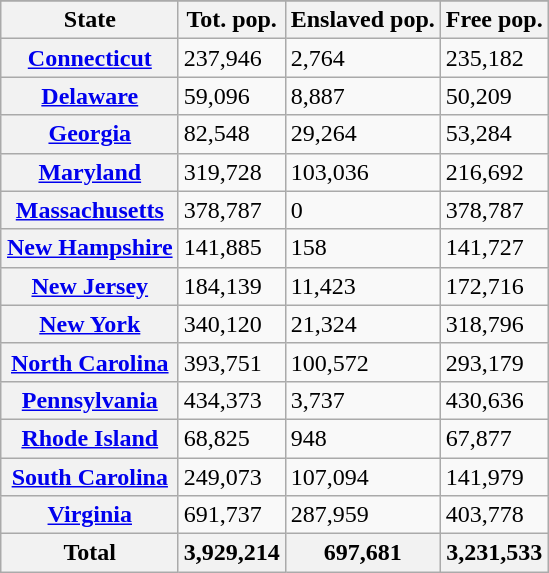<table class="wikitable sortable" align="right" style="margin-left:1em">
<tr>
</tr>
<tr>
<th>State</th>
<th>Tot. pop.</th>
<th>Enslaved pop.</th>
<th>Free pop.</th>
</tr>
<tr>
<th><a href='#'>Connecticut</a></th>
<td>237,946</td>
<td>2,764</td>
<td>235,182</td>
</tr>
<tr>
<th><a href='#'>Delaware</a></th>
<td>59,096</td>
<td>8,887</td>
<td>50,209</td>
</tr>
<tr>
<th><a href='#'>Georgia</a></th>
<td>82,548</td>
<td>29,264</td>
<td>53,284</td>
</tr>
<tr>
<th><a href='#'>Maryland</a></th>
<td>319,728</td>
<td>103,036</td>
<td>216,692</td>
</tr>
<tr>
<th><a href='#'>Massachusetts</a></th>
<td>378,787</td>
<td>0</td>
<td>378,787</td>
</tr>
<tr>
<th><a href='#'>New Hampshire</a></th>
<td>141,885</td>
<td>158</td>
<td>141,727</td>
</tr>
<tr>
<th><a href='#'>New Jersey</a></th>
<td>184,139</td>
<td>11,423</td>
<td>172,716</td>
</tr>
<tr>
<th><a href='#'>New York</a></th>
<td>340,120</td>
<td>21,324</td>
<td>318,796</td>
</tr>
<tr>
<th><a href='#'>North Carolina</a></th>
<td>393,751</td>
<td>100,572</td>
<td>293,179</td>
</tr>
<tr>
<th><a href='#'>Pennsylvania</a></th>
<td>434,373</td>
<td>3,737</td>
<td>430,636</td>
</tr>
<tr>
<th><a href='#'>Rhode Island</a></th>
<td>68,825</td>
<td>948</td>
<td>67,877</td>
</tr>
<tr>
<th><a href='#'>South Carolina</a></th>
<td>249,073</td>
<td>107,094</td>
<td>141,979</td>
</tr>
<tr>
<th><a href='#'>Virginia</a></th>
<td>691,737</td>
<td>287,959</td>
<td>403,778</td>
</tr>
<tr>
<th>Total</th>
<th>3,929,214</th>
<th>697,681</th>
<th>3,231,533</th>
</tr>
</table>
